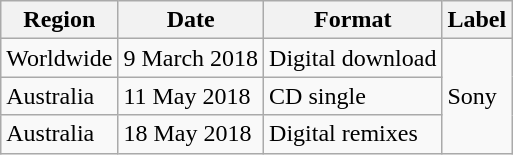<table class=wikitable>
<tr>
<th>Region</th>
<th>Date</th>
<th>Format</th>
<th>Label</th>
</tr>
<tr>
<td>Worldwide</td>
<td>9 March 2018</td>
<td>Digital download</td>
<td rowspan="3">Sony</td>
</tr>
<tr>
<td>Australia</td>
<td>11 May 2018</td>
<td>CD single</td>
</tr>
<tr>
<td>Australia</td>
<td>18 May 2018</td>
<td>Digital remixes</td>
</tr>
</table>
